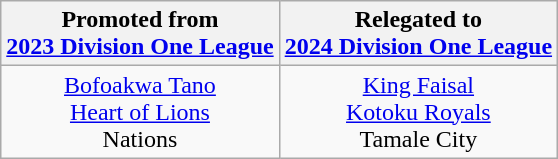<table class="wikitable">
<tr>
<th>Promoted from<br><a href='#'>2023 Division One League</a></th>
<th>Relegated to<br><a href='#'>2024 Division One League</a></th>
</tr>
<tr>
<td align=center><a href='#'>Bofoakwa Tano</a><br><a href='#'>Heart of Lions</a><br>Nations</td>
<td align=center><a href='#'>King Faisal</a><br><a href='#'>Kotoku Royals</a><br>Tamale City</td>
</tr>
</table>
